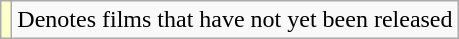<table class="wikitable">
<tr>
<td style="background:#FFFFCC;"></td>
<td>Denotes films that have not yet been released</td>
</tr>
</table>
